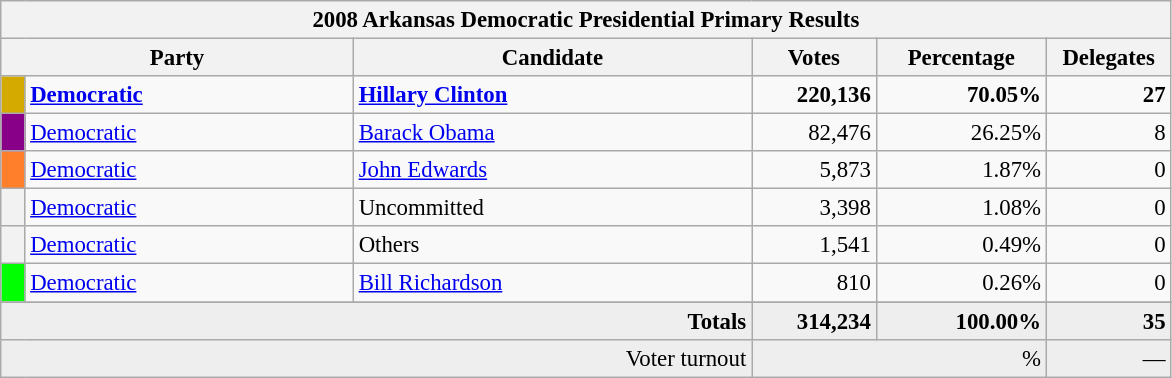<table class="wikitable" style="font-size:95%;">
<tr>
<th colspan="7">2008 Arkansas Democratic Presidential Primary Results</th>
</tr>
<tr>
<th colspan="2" style="width: 15em">Party</th>
<th style="width: 17em">Candidate</th>
<th style="width: 5em">Votes</th>
<th style="width: 7em">Percentage</th>
<th style="width: 5em">Delegates</th>
</tr>
<tr>
<th style="background-color:#D4AA00; width: 3px"></th>
<td style="width: 130px"><strong><a href='#'>Democratic</a></strong></td>
<td><strong><a href='#'>Hillary Clinton</a></strong></td>
<td align="right"><strong>220,136</strong></td>
<td align="right"><strong>70.05%</strong></td>
<td align="right"><strong>27</strong></td>
</tr>
<tr>
<th style="background-color:#880088; width: 3px"></th>
<td style="width: 130px"><a href='#'>Democratic</a></td>
<td><a href='#'>Barack Obama</a></td>
<td align="right">82,476</td>
<td align="right">26.25%</td>
<td align="right">8</td>
</tr>
<tr>
<th style="background-color:#ff7f2a; width: 3px"></th>
<td style="width: 130px"><a href='#'>Democratic</a></td>
<td><a href='#'>John Edwards</a></td>
<td align="right">5,873</td>
<td align="right">1.87%</td>
<td align="right">0</td>
</tr>
<tr>
<th></th>
<td style="width: 130px"><a href='#'>Democratic</a></td>
<td>Uncommitted</td>
<td align="right">3,398</td>
<td align="right">1.08%</td>
<td align="right">0</td>
</tr>
<tr>
<th></th>
<td style="width: 130px"><a href='#'>Democratic</a></td>
<td>Others</td>
<td align="right">1,541</td>
<td align="right">0.49%</td>
<td align="right">0</td>
</tr>
<tr>
<th style="background-color:#00FF00; width: 3px"></th>
<td style="width: 130px"><a href='#'>Democratic</a></td>
<td><a href='#'>Bill Richardson</a></td>
<td align="right">810</td>
<td align="right">0.26%</td>
<td align="right">0</td>
</tr>
<tr>
</tr>
<tr bgcolor="#EEEEEE">
<td colspan="3" align="right"><strong>Totals</strong></td>
<td align="right"><strong>314,234</strong></td>
<td align="right"><strong>100.00%</strong></td>
<td align="right"><strong>35</strong></td>
</tr>
<tr bgcolor="#EEEEEE">
<td colspan="3" align="right">Voter turnout</td>
<td colspan="2" align="right">%</td>
<td align="right">—</td>
</tr>
</table>
